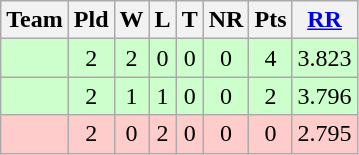<table class="wikitable" style="text-align:center">
<tr>
<th>Team</th>
<th>Pld</th>
<th>W</th>
<th>L</th>
<th>T</th>
<th>NR</th>
<th>Pts</th>
<th><a href='#'>RR</a></th>
</tr>
<tr style="background:#cfc;">
<td align=left></td>
<td>2</td>
<td>2</td>
<td>0</td>
<td>0</td>
<td>0</td>
<td>4</td>
<td>3.823</td>
</tr>
<tr style="background:#cfc;">
<td align=left></td>
<td>2</td>
<td>1</td>
<td>1</td>
<td>0</td>
<td>0</td>
<td>2</td>
<td>3.796</td>
</tr>
<tr style="background:#fcc;">
<td align=left></td>
<td>2</td>
<td>0</td>
<td>2</td>
<td>0</td>
<td>0</td>
<td>0</td>
<td>2.795</td>
</tr>
</table>
